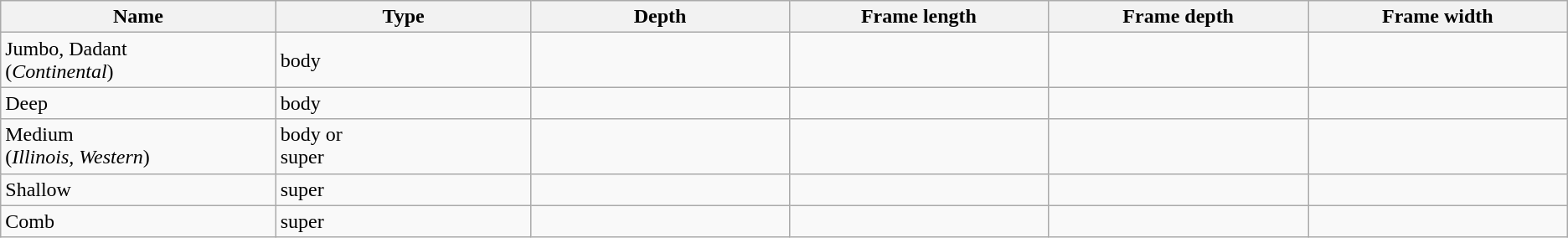<table class="wikitable">
<tr>
<th style="width:200pt;">Name</th>
<th style="width:200pt;">Type</th>
<th style="width:200pt;">Depth</th>
<th style="width:200pt;">Frame length</th>
<th style="width:200pt;">Frame depth</th>
<th style="width:200pt;">Frame width</th>
</tr>
<tr>
<td>Jumbo, Dadant<br>(<em>Continental</em>)</td>
<td>body</td>
<td></td>
<td></td>
<td></td>
<td></td>
</tr>
<tr>
<td>Deep</td>
<td>body</td>
<td></td>
<td></td>
<td></td>
<td></td>
</tr>
<tr>
<td>Medium<br>(<em>Illinois, Western</em>)</td>
<td>body or<br>super</td>
<td></td>
<td></td>
<td></td>
<td></td>
</tr>
<tr>
<td>Shallow</td>
<td>super</td>
<td></td>
<td></td>
<td></td>
<td></td>
</tr>
<tr>
<td>Comb</td>
<td>super</td>
<td></td>
<td></td>
<td></td>
<td></td>
</tr>
</table>
